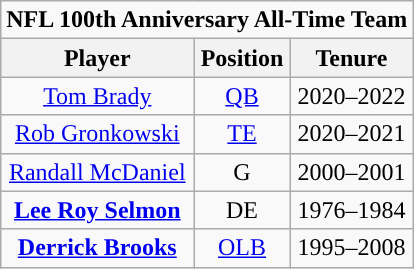<table class="wikitable" style="text-align:center">
<tr>
<td colspan="3"><strong>NFL 100th Anniversary All-Time Team</strong></td>
</tr>
<tr>
<th>Player</th>
<th>Position</th>
<th>Tenure</th>
</tr>
<tr>
<td><a href='#'>Tom Brady</a></td>
<td><a href='#'>QB</a></td>
<td>2020–2022</td>
</tr>
<tr>
<td><a href='#'>Rob Gronkowski</a></td>
<td><a href='#'>TE</a></td>
<td>2020–2021</td>
</tr>
<tr>
<td><a href='#'>Randall McDaniel</a></td>
<td>G</td>
<td>2000–2001</td>
</tr>
<tr>
<td><strong><a href='#'>Lee Roy Selmon</a></strong></td>
<td>DE</td>
<td>1976–1984</td>
</tr>
<tr>
<td><strong><a href='#'>Derrick Brooks</a></strong></td>
<td><a href='#'>OLB</a></td>
<td>1995–2008</td>
</tr>
</table>
